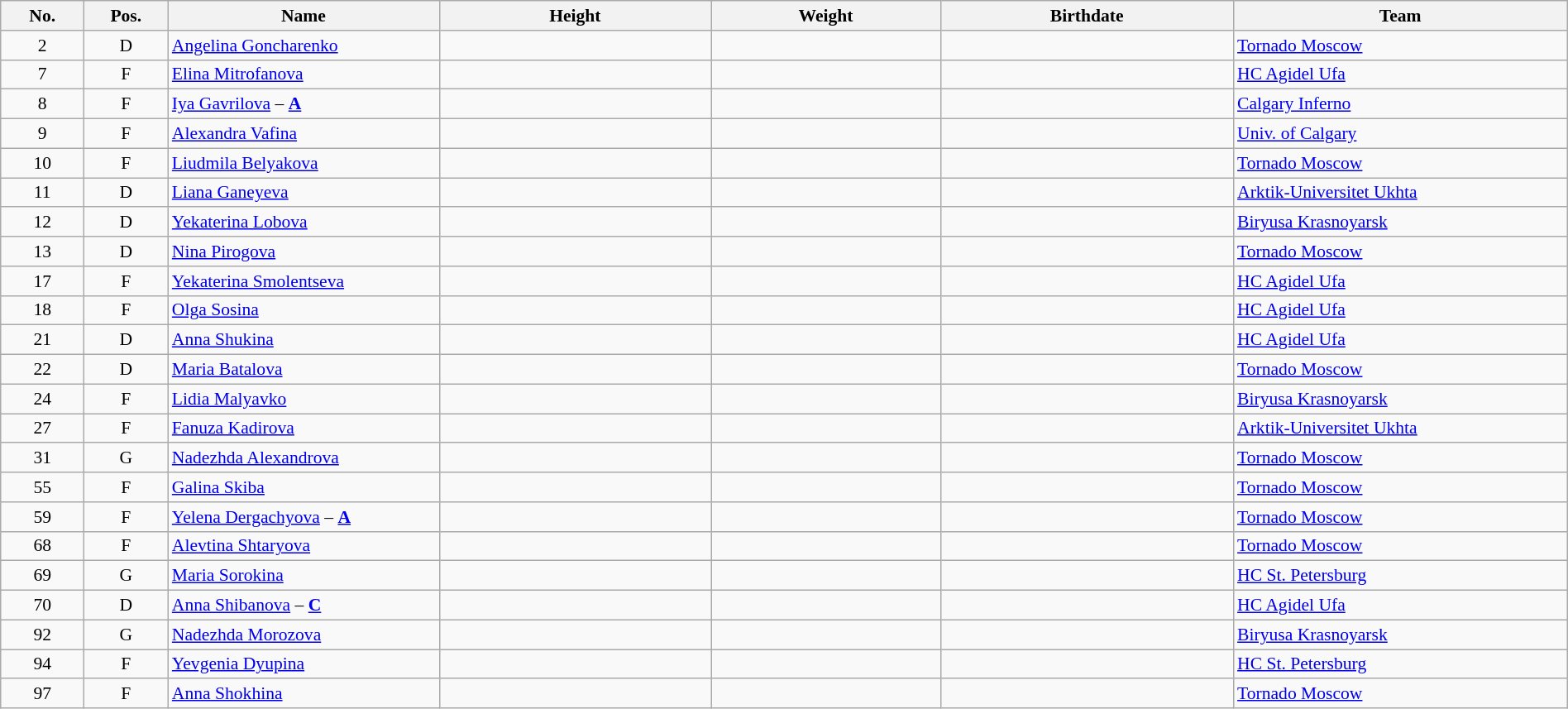<table width="100%" class="wikitable sortable" style="font-size: 90%; text-align: center;">
<tr>
<th style="width:  4%;">No.</th>
<th style="width:  4%;">Pos.</th>
<th style="width: 13%;">Name</th>
<th style="width: 13%;">Height</th>
<th style="width: 11%;">Weight</th>
<th style="width: 14%;">Birthdate</th>
<th style="width: 16%;">Team</th>
</tr>
<tr>
<td>2</td>
<td>D</td>
<td align=left><a href='#'>Angelina Goncharenko</a></td>
<td></td>
<td></td>
<td></td>
<td style="text-align:left;"> <a href='#'>Tornado Moscow</a></td>
</tr>
<tr>
<td>7</td>
<td>F</td>
<td align=left><a href='#'>Elina Mitrofanova</a></td>
<td></td>
<td></td>
<td></td>
<td style="text-align:left;"> <a href='#'>HC Agidel Ufa</a></td>
</tr>
<tr>
<td>8</td>
<td>F</td>
<td align=left><a href='#'>Iya Gavrilova</a> – <strong><a href='#'>A</a></strong></td>
<td></td>
<td></td>
<td></td>
<td style="text-align:left;"> <a href='#'>Calgary Inferno</a></td>
</tr>
<tr>
<td>9</td>
<td>F</td>
<td align=left><a href='#'>Alexandra Vafina</a></td>
<td></td>
<td></td>
<td></td>
<td style="text-align:left;"> <a href='#'>Univ. of Calgary</a></td>
</tr>
<tr>
<td>10</td>
<td>F</td>
<td align=left><a href='#'>Liudmila Belyakova</a></td>
<td></td>
<td></td>
<td></td>
<td style="text-align:left;"> <a href='#'>Tornado Moscow</a></td>
</tr>
<tr>
<td>11</td>
<td>D</td>
<td align=left><a href='#'>Liana Ganeyeva</a></td>
<td></td>
<td></td>
<td></td>
<td style="text-align:left;"> <a href='#'>Arktik-Universitet Ukhta</a></td>
</tr>
<tr>
<td>12</td>
<td>D</td>
<td align=left><a href='#'>Yekaterina Lobova</a></td>
<td></td>
<td></td>
<td></td>
<td style="text-align:left;"> <a href='#'>Biryusa Krasnoyarsk</a></td>
</tr>
<tr>
<td>13</td>
<td>D</td>
<td align=left><a href='#'>Nina Pirogova</a></td>
<td></td>
<td></td>
<td></td>
<td style="text-align:left;"> <a href='#'>Tornado Moscow</a></td>
</tr>
<tr>
<td>17</td>
<td>F</td>
<td align=left><a href='#'>Yekaterina Smolentseva</a></td>
<td></td>
<td></td>
<td></td>
<td style="text-align:left;"> <a href='#'>HC Agidel Ufa</a></td>
</tr>
<tr>
<td>18</td>
<td>F</td>
<td align=left><a href='#'>Olga Sosina</a></td>
<td></td>
<td></td>
<td></td>
<td style="text-align:left;"> <a href='#'>HC Agidel Ufa</a></td>
</tr>
<tr>
<td>21</td>
<td>D</td>
<td align=left><a href='#'>Anna Shukina</a></td>
<td></td>
<td></td>
<td></td>
<td style="text-align:left;"> <a href='#'>HC Agidel Ufa</a></td>
</tr>
<tr>
<td>22</td>
<td>D</td>
<td align=left><a href='#'>Maria Batalova</a></td>
<td></td>
<td></td>
<td></td>
<td style="text-align:left;"> <a href='#'>Tornado Moscow</a></td>
</tr>
<tr>
<td>24</td>
<td>F</td>
<td align=left><a href='#'>Lidia Malyavko</a></td>
<td></td>
<td></td>
<td></td>
<td style="text-align:left;"> <a href='#'>Biryusa Krasnoyarsk</a></td>
</tr>
<tr>
<td>27</td>
<td>F</td>
<td align=left><a href='#'>Fanuza Kadirova</a></td>
<td></td>
<td></td>
<td></td>
<td style="text-align:left;"> <a href='#'>Arktik-Universitet Ukhta</a></td>
</tr>
<tr>
<td>31</td>
<td>G</td>
<td align=left><a href='#'>Nadezhda Alexandrova</a></td>
<td></td>
<td></td>
<td></td>
<td style="text-align:left;"> <a href='#'>Tornado Moscow</a></td>
</tr>
<tr>
<td>55</td>
<td>F</td>
<td align=left><a href='#'>Galina Skiba</a></td>
<td></td>
<td></td>
<td></td>
<td style="text-align:left;"> <a href='#'>Tornado Moscow</a></td>
</tr>
<tr>
<td>59</td>
<td>F</td>
<td align=left><a href='#'>Yelena Dergachyova</a> – <strong><a href='#'>A</a></strong></td>
<td></td>
<td></td>
<td></td>
<td style="text-align:left;"> <a href='#'>Tornado Moscow</a></td>
</tr>
<tr>
<td>68</td>
<td>F</td>
<td align=left><a href='#'>Alevtina Shtaryova</a></td>
<td></td>
<td></td>
<td></td>
<td style="text-align:left;"> <a href='#'>Tornado Moscow</a></td>
</tr>
<tr>
<td>69</td>
<td>G</td>
<td align=left><a href='#'>Maria Sorokina</a></td>
<td></td>
<td></td>
<td></td>
<td style="text-align:left;"> <a href='#'>HC St. Petersburg</a></td>
</tr>
<tr>
<td>70</td>
<td>D</td>
<td align=left><a href='#'>Anna Shibanova</a> –  <strong><a href='#'>C</a></strong></td>
<td></td>
<td></td>
<td></td>
<td style="text-align:left;"> <a href='#'>HC Agidel Ufa</a></td>
</tr>
<tr>
<td>92</td>
<td>G</td>
<td align=left><a href='#'>Nadezhda Morozova</a></td>
<td></td>
<td></td>
<td></td>
<td style="text-align:left;"> <a href='#'>Biryusa Krasnoyarsk</a></td>
</tr>
<tr>
<td>94</td>
<td>F</td>
<td align=left><a href='#'>Yevgenia Dyupina</a></td>
<td></td>
<td></td>
<td></td>
<td style="text-align:left;"> <a href='#'>HC St. Petersburg</a></td>
</tr>
<tr>
<td>97</td>
<td>F</td>
<td align=left><a href='#'>Anna Shokhina</a></td>
<td></td>
<td></td>
<td></td>
<td style="text-align:left;"> <a href='#'>Tornado Moscow</a></td>
</tr>
</table>
